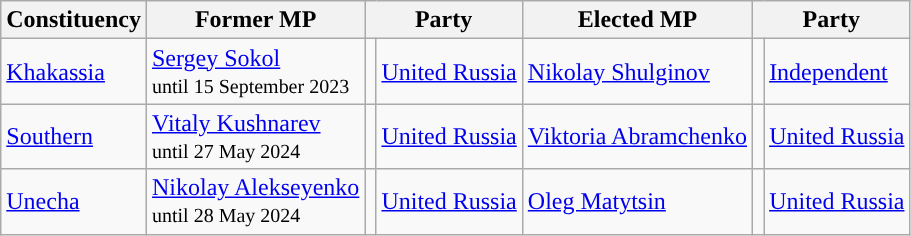<table class="wikitable">
<tr>
<th>Constituency</th>
<th>Former MP</th>
<th colspan=2>Party</th>
<th>Elected MP</th>
<th colspan=2>Party</th>
</tr>
<tr>
<td><a href='#'>Khakassia</a></td>
<td><a href='#'>Sergey Sokol</a><br> <small>until 15 September 2023</small></td>
<td style="background-color:"></td>
<td><a href='#'>United Russia</a></td>
<td><a href='#'>Nikolay Shulginov</a></td>
<td style="background-color:"></td>
<td><a href='#'>Independent</a></td>
</tr>
<tr>
<td><a href='#'>Southern</a></td>
<td><a href='#'>Vitaly Kushnarev</a><br> <small>until 27 May 2024</small></td>
<td style="background-color:"></td>
<td><a href='#'>United Russia</a></td>
<td><a href='#'>Viktoria Abramchenko</a></td>
<td style="background-color:"></td>
<td><a href='#'>United Russia</a></td>
</tr>
<tr>
<td><a href='#'>Unecha</a></td>
<td><a href='#'>Nikolay Alekseyenko</a><br> <small>until 28 May 2024</small></td>
<td style="background-color:"></td>
<td><a href='#'>United Russia</a></td>
<td><a href='#'>Oleg Matytsin</a></td>
<td style="background-color:"></td>
<td><a href='#'>United Russia</a></td>
</tr>
</table>
